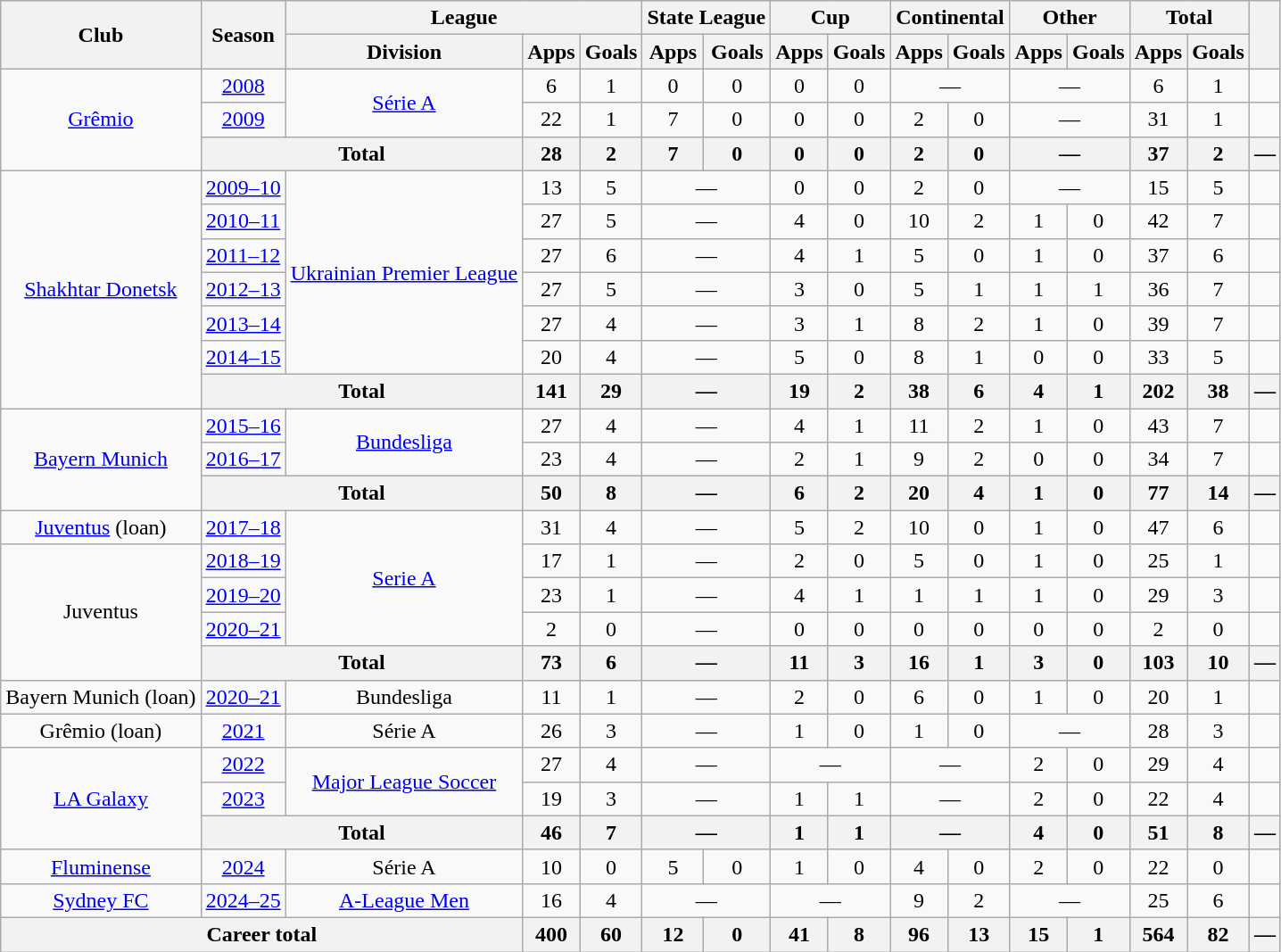<table class="wikitable" Style="text-align: center">
<tr>
<th rowspan="2">Club</th>
<th rowspan="2">Season</th>
<th colspan="3">League</th>
<th colspan="2">State League</th>
<th colspan="2">Cup</th>
<th colspan="2">Continental</th>
<th colspan="2">Other</th>
<th colspan="2">Total</th>
<th rowspan="2"></th>
</tr>
<tr>
<th>Division</th>
<th>Apps</th>
<th>Goals</th>
<th>Apps</th>
<th>Goals</th>
<th>Apps</th>
<th>Goals</th>
<th>Apps</th>
<th>Goals</th>
<th>Apps</th>
<th>Goals</th>
<th>Apps</th>
<th>Goals</th>
</tr>
<tr>
<td rowspan="3"><a href='#'>Grêmio</a></td>
<td><a href='#'>2008</a></td>
<td rowspan="2"><a href='#'>Série A</a></td>
<td>6</td>
<td>1</td>
<td>0</td>
<td>0</td>
<td>0</td>
<td>0</td>
<td colspan="2">—</td>
<td colspan="2">—</td>
<td>6</td>
<td>1</td>
<td></td>
</tr>
<tr>
<td><a href='#'>2009</a></td>
<td>22</td>
<td>1</td>
<td>7</td>
<td>0</td>
<td>0</td>
<td>0</td>
<td>2</td>
<td>0</td>
<td colspan="2">—</td>
<td>31</td>
<td>1</td>
<td></td>
</tr>
<tr>
<th colspan="2">Total</th>
<th>28</th>
<th>2</th>
<th>7</th>
<th>0</th>
<th>0</th>
<th>0</th>
<th>2</th>
<th>0</th>
<th colspan="2">—</th>
<th>37</th>
<th>2</th>
<th>—</th>
</tr>
<tr>
<td rowspan="7"><a href='#'>Shakhtar Donetsk</a></td>
<td><a href='#'>2009–10</a></td>
<td rowspan="6"><a href='#'>Ukrainian Premier League</a></td>
<td>13</td>
<td>5</td>
<td colspan="2">—</td>
<td>0</td>
<td>0</td>
<td>2</td>
<td>0</td>
<td colspan="2">—</td>
<td>15</td>
<td>5</td>
<td></td>
</tr>
<tr>
<td><a href='#'>2010–11</a></td>
<td>27</td>
<td>5</td>
<td colspan="2">—</td>
<td>4</td>
<td>0</td>
<td>10</td>
<td>2</td>
<td>1</td>
<td>0</td>
<td>42</td>
<td>7</td>
<td></td>
</tr>
<tr>
<td><a href='#'>2011–12</a></td>
<td>27</td>
<td>6</td>
<td colspan="2">—</td>
<td>4</td>
<td>1</td>
<td>5</td>
<td>0</td>
<td>1</td>
<td>0</td>
<td>37</td>
<td>6</td>
<td></td>
</tr>
<tr>
<td><a href='#'>2012–13</a></td>
<td>27</td>
<td>5</td>
<td colspan="2">—</td>
<td>3</td>
<td>0</td>
<td>5</td>
<td>1</td>
<td>1</td>
<td>1</td>
<td>36</td>
<td>7</td>
<td></td>
</tr>
<tr>
<td><a href='#'>2013–14</a></td>
<td>27</td>
<td>4</td>
<td colspan="2">—</td>
<td>3</td>
<td>1</td>
<td>8</td>
<td>2</td>
<td>1</td>
<td>0</td>
<td>39</td>
<td>7</td>
<td></td>
</tr>
<tr>
<td><a href='#'>2014–15</a></td>
<td>20</td>
<td>4</td>
<td colspan="2">—</td>
<td>5</td>
<td>0</td>
<td>8</td>
<td>1</td>
<td>0</td>
<td>0</td>
<td>33</td>
<td>5</td>
<td></td>
</tr>
<tr>
<th colspan="2">Total</th>
<th>141</th>
<th>29</th>
<th colspan="2">—</th>
<th>19</th>
<th>2</th>
<th>38</th>
<th>6</th>
<th>4</th>
<th>1</th>
<th>202</th>
<th>38</th>
<th>—</th>
</tr>
<tr>
<td rowspan="3"><a href='#'>Bayern Munich</a></td>
<td><a href='#'>2015–16</a></td>
<td rowspan="2"><a href='#'>Bundesliga</a></td>
<td>27</td>
<td>4</td>
<td colspan="2">—</td>
<td>4</td>
<td>1</td>
<td>11</td>
<td>2</td>
<td>1</td>
<td>0</td>
<td>43</td>
<td>7</td>
<td></td>
</tr>
<tr>
<td><a href='#'>2016–17</a></td>
<td>23</td>
<td>4</td>
<td colspan="2">—</td>
<td>2</td>
<td>1</td>
<td>9</td>
<td>2</td>
<td>0</td>
<td>0</td>
<td>34</td>
<td>7</td>
<td></td>
</tr>
<tr>
<th colspan="2">Total</th>
<th>50</th>
<th>8</th>
<th colspan="2">—</th>
<th>6</th>
<th>2</th>
<th>20</th>
<th>4</th>
<th>1</th>
<th>0</th>
<th>77</th>
<th>14</th>
<th>—</th>
</tr>
<tr>
<td><a href='#'>Juventus</a> (loan)</td>
<td><a href='#'>2017–18</a></td>
<td rowspan="4"><a href='#'>Serie A</a></td>
<td>31</td>
<td>4</td>
<td colspan="2">—</td>
<td>5</td>
<td>2</td>
<td>10</td>
<td>0</td>
<td>1</td>
<td>0</td>
<td>47</td>
<td>6</td>
<td></td>
</tr>
<tr>
<td rowspan="4">Juventus</td>
<td><a href='#'>2018–19</a></td>
<td>17</td>
<td>1</td>
<td colspan="2">—</td>
<td>2</td>
<td>0</td>
<td>5</td>
<td>0</td>
<td>1</td>
<td>0</td>
<td>25</td>
<td>1</td>
<td></td>
</tr>
<tr>
<td><a href='#'>2019–20</a></td>
<td>23</td>
<td>1</td>
<td colspan="2">—</td>
<td>4</td>
<td>1</td>
<td>1</td>
<td>1</td>
<td>1</td>
<td>0</td>
<td>29</td>
<td>3</td>
<td></td>
</tr>
<tr>
<td><a href='#'>2020–21</a></td>
<td>2</td>
<td>0</td>
<td colspan="2">—</td>
<td>0</td>
<td>0</td>
<td>0</td>
<td>0</td>
<td>0</td>
<td>0</td>
<td>2</td>
<td>0</td>
<td></td>
</tr>
<tr>
<th colspan="2">Total</th>
<th>73</th>
<th>6</th>
<th colspan="2">—</th>
<th>11</th>
<th>3</th>
<th>16</th>
<th>1</th>
<th>3</th>
<th>0</th>
<th>103</th>
<th>10</th>
<th>—</th>
</tr>
<tr>
<td>Bayern Munich (loan)</td>
<td><a href='#'>2020–21</a></td>
<td>Bundesliga</td>
<td>11</td>
<td>1</td>
<td colspan="2">—</td>
<td>2</td>
<td>0</td>
<td>6</td>
<td>0</td>
<td>1</td>
<td>0</td>
<td>20</td>
<td>1</td>
<td></td>
</tr>
<tr>
<td>Grêmio (loan)</td>
<td><a href='#'>2021</a></td>
<td>Série A</td>
<td>26</td>
<td>3</td>
<td colspan="2">—</td>
<td>1</td>
<td>0</td>
<td>1</td>
<td>0</td>
<td colspan="2">—</td>
<td>28</td>
<td>3</td>
<td></td>
</tr>
<tr>
<td rowspan="3"><a href='#'>LA Galaxy</a></td>
<td><a href='#'>2022</a></td>
<td rowspan="2"><a href='#'>Major League Soccer</a></td>
<td>27</td>
<td>4</td>
<td colspan="2">—</td>
<td colspan="2">—</td>
<td colspan="2">—</td>
<td>2</td>
<td>0</td>
<td>29</td>
<td>4</td>
<td></td>
</tr>
<tr>
<td><a href='#'>2023</a></td>
<td>19</td>
<td>3</td>
<td colspan="2">—</td>
<td>1</td>
<td>1</td>
<td colspan="2">—</td>
<td>2</td>
<td>0</td>
<td>22</td>
<td>4</td>
<td></td>
</tr>
<tr>
<th colspan="2">Total</th>
<th>46</th>
<th>7</th>
<th colspan="2">—</th>
<th>1</th>
<th>1</th>
<th colspan="2">—</th>
<th>4</th>
<th>0</th>
<th>51</th>
<th>8</th>
<th>—</th>
</tr>
<tr>
<td><a href='#'>Fluminense</a></td>
<td><a href='#'>2024</a></td>
<td>Série A</td>
<td>10</td>
<td>0</td>
<td>5</td>
<td>0</td>
<td>1</td>
<td>0</td>
<td>4</td>
<td>0</td>
<td>2</td>
<td>0</td>
<td>22</td>
<td>0</td>
<td></td>
</tr>
<tr>
<td><a href='#'>Sydney FC</a></td>
<td><a href='#'>2024–25</a></td>
<td><a href='#'>A-League Men</a></td>
<td>16</td>
<td>4</td>
<td colspan="2">—</td>
<td colspan="2">—</td>
<td>9</td>
<td>2</td>
<td colspan="2">—</td>
<td>25</td>
<td>6</td>
<td></td>
</tr>
<tr>
<th colspan="3">Career total</th>
<th>400</th>
<th>60</th>
<th>12</th>
<th>0</th>
<th>41</th>
<th>8</th>
<th>96</th>
<th>13</th>
<th>15</th>
<th>1</th>
<th>564</th>
<th>82</th>
<th>—</th>
</tr>
</table>
